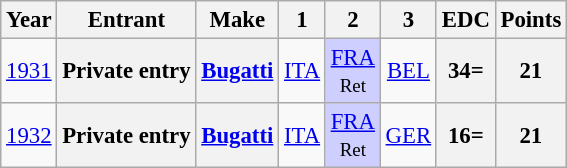<table class="wikitable" style="text-align:center; font-size:95%">
<tr>
<th>Year</th>
<th>Entrant</th>
<th>Make</th>
<th>1</th>
<th>2</th>
<th>3</th>
<th>EDC</th>
<th>Points</th>
</tr>
<tr>
<td><a href='#'>1931</a></td>
<th>Private entry</th>
<th><a href='#'>Bugatti</a></th>
<td><a href='#'>ITA</a><br><small></small></td>
<td style="background:#cfcfff;"><a href='#'>FRA</a><br><small>Ret</small></td>
<td><a href='#'>BEL</a><br><small></small></td>
<th>34=</th>
<th>21</th>
</tr>
<tr>
<td><a href='#'>1932</a></td>
<th>Private entry</th>
<th><a href='#'>Bugatti</a></th>
<td><a href='#'>ITA</a><br><small></small></td>
<td style="background:#cfcfff;"><a href='#'>FRA</a><br><small>Ret</small></td>
<td><a href='#'>GER</a><br><small></small></td>
<th>16=</th>
<th>21</th>
</tr>
</table>
